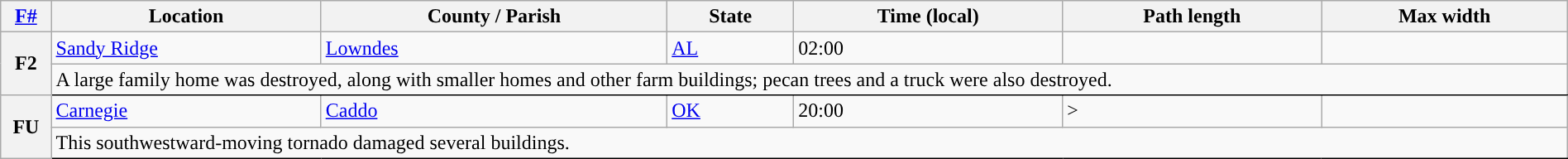<table class="wikitable sortable" style="width:100%;">
<tr>
<th scope="col" align="center"><a href='#'>F#</a><br></th>
<th scope="col" align="center" class="unsortable">Location</th>
<th scope="col" align="center" class="unsortable">County / Parish</th>
<th scope="col" align="center">State</th>
<th scope="col" align="center">Time (local)</th>
<th scope="col" align="center">Path length</th>
<th scope="col" align="center">Max width</th>
</tr>
<tr>
<th scope="row" rowspan="2" style="background-color:#">F2</th>
<td><a href='#'>Sandy Ridge</a></td>
<td><a href='#'>Lowndes</a></td>
<td><a href='#'>AL</a></td>
<td>02:00</td>
<td></td>
<td></td>
</tr>
<tr class="expand-child">
<td colspan="6" style="border-bottom: 1px solid black;">A large family home was destroyed, along with smaller homes and other farm buildings; pecan trees and a truck were also destroyed.</td>
</tr>
<tr>
<th scope="row" rowspan="2" style="background-color:#">FU</th>
<td><a href='#'>Carnegie</a></td>
<td><a href='#'>Caddo</a></td>
<td><a href='#'>OK</a></td>
<td>20:00</td>
<td>></td>
<td></td>
</tr>
<tr class="expand-child">
<td colspan="6" style="border-bottom: 1px solid black;">This southwestward-moving tornado damaged several buildings.</td>
</tr>
</table>
